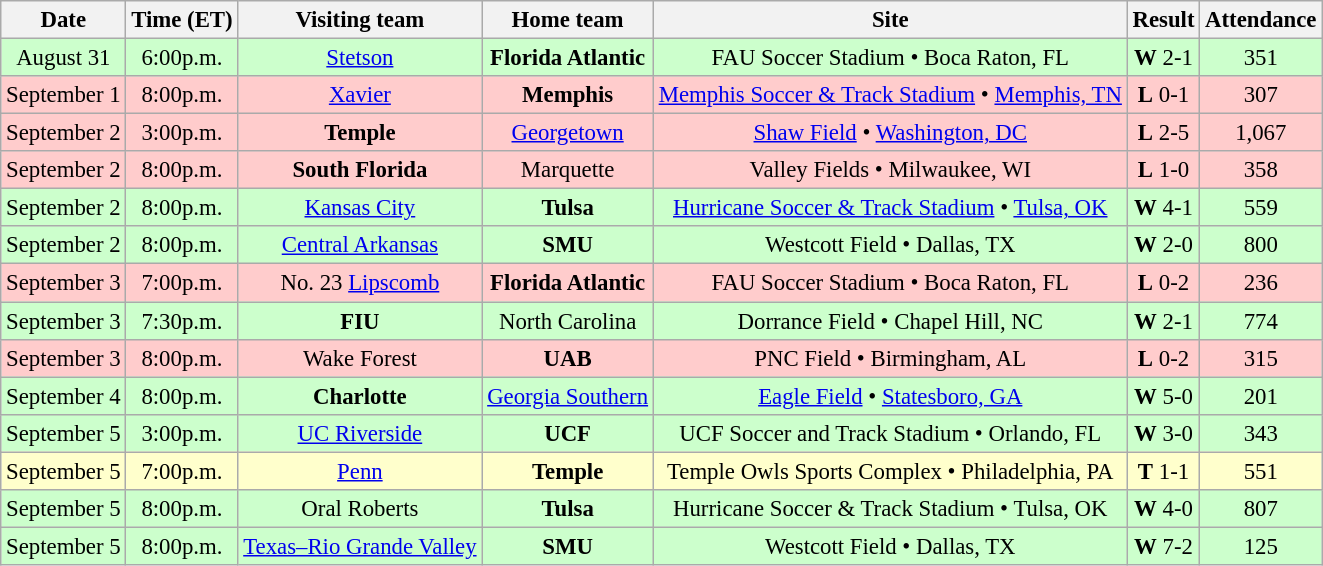<table class="wikitable" style="font-size:95%; text-align: center;">
<tr>
<th>Date</th>
<th>Time (ET)</th>
<th>Visiting team</th>
<th>Home team</th>
<th>Site</th>
<th>Result</th>
<th>Attendance</th>
</tr>
<tr style="background:#cfc;">
<td>August 31</td>
<td>6:00p.m.</td>
<td><a href='#'>Stetson</a></td>
<td><strong>Florida Atlantic</strong></td>
<td>FAU Soccer Stadium • Boca Raton, FL</td>
<td><strong>W</strong> 2-1</td>
<td>351</td>
</tr>
<tr style="background:#fcc;">
<td>September 1</td>
<td>8:00p.m.</td>
<td><a href='#'>Xavier</a></td>
<td><strong>Memphis</strong></td>
<td><a href='#'>Memphis Soccer & Track Stadium</a> • <a href='#'>Memphis, TN</a></td>
<td><strong>L</strong> 0-1</td>
<td>307</td>
</tr>
<tr style="background:#fcc;">
<td>September 2</td>
<td>3:00p.m.</td>
<td><strong>Temple</strong></td>
<td><a href='#'>Georgetown</a></td>
<td><a href='#'>Shaw Field</a> • <a href='#'>Washington, DC</a></td>
<td><strong>L</strong> 2-5</td>
<td>1,067</td>
</tr>
<tr style="background:#fcc;">
<td>September 2</td>
<td>8:00p.m.</td>
<td><strong>South Florida</strong></td>
<td>Marquette</td>
<td>Valley Fields • Milwaukee, WI</td>
<td><strong>L</strong> 1-0</td>
<td>358</td>
</tr>
<tr style="background:#cfc;">
<td>September 2</td>
<td>8:00p.m.</td>
<td><a href='#'>Kansas City</a></td>
<td><strong>Tulsa</strong></td>
<td><a href='#'>Hurricane Soccer & Track Stadium</a> • <a href='#'>Tulsa, OK</a></td>
<td><strong>W</strong> 4-1</td>
<td>559</td>
</tr>
<tr style="background:#cfc;">
<td>September 2</td>
<td>8:00p.m.</td>
<td><a href='#'>Central Arkansas</a></td>
<td><strong>SMU</strong></td>
<td>Westcott Field • Dallas, TX</td>
<td><strong>W</strong> 2-0</td>
<td>800</td>
</tr>
<tr style="background:#fcc;">
<td>September 3</td>
<td>7:00p.m.</td>
<td>No. 23 <a href='#'>Lipscomb</a></td>
<td><strong>Florida Atlantic</strong></td>
<td>FAU Soccer Stadium • Boca Raton, FL</td>
<td><strong>L</strong> 0-2</td>
<td>236</td>
</tr>
<tr style="background:#cfc;">
<td>September 3</td>
<td>7:30p.m.</td>
<td><strong>FIU</strong></td>
<td>North Carolina</td>
<td>Dorrance Field • Chapel Hill, NC</td>
<td><strong>W</strong> 2-1</td>
<td>774</td>
</tr>
<tr style="background:#fcc;">
<td>September 3</td>
<td>8:00p.m.</td>
<td>Wake Forest</td>
<td><strong>UAB</strong></td>
<td>PNC Field • Birmingham, AL</td>
<td><strong>L</strong> 0-2</td>
<td>315</td>
</tr>
<tr style="background:#cfc;">
<td>September 4</td>
<td>8:00p.m.</td>
<td><strong>Charlotte</strong></td>
<td><a href='#'>Georgia Southern</a></td>
<td><a href='#'>Eagle Field</a> • <a href='#'>Statesboro, GA</a></td>
<td><strong>W</strong> 5-0</td>
<td>201</td>
</tr>
<tr style="background:#cfc;">
<td>September 5</td>
<td>3:00p.m.</td>
<td><a href='#'>UC Riverside</a></td>
<td><strong>UCF</strong></td>
<td>UCF Soccer and Track Stadium • Orlando, FL</td>
<td><strong>W</strong> 3-0</td>
<td>343</td>
</tr>
<tr style="background:#ffc;">
<td>September 5</td>
<td>7:00p.m.</td>
<td><a href='#'>Penn</a></td>
<td><strong>Temple</strong></td>
<td>Temple Owls Sports Complex • Philadelphia, PA</td>
<td><strong>T</strong> 1-1</td>
<td>551</td>
</tr>
<tr style="background:#cfc;">
<td>September 5</td>
<td>8:00p.m.</td>
<td>Oral Roberts</td>
<td><strong>Tulsa</strong></td>
<td>Hurricane Soccer & Track Stadium • Tulsa, OK</td>
<td><strong>W</strong> 4-0</td>
<td>807</td>
</tr>
<tr style="background:#cfc;">
<td>September 5</td>
<td>8:00p.m.</td>
<td><a href='#'>Texas–Rio Grande Valley</a></td>
<td><strong>SMU</strong></td>
<td>Westcott Field • Dallas, TX</td>
<td><strong>W</strong> 7-2</td>
<td>125</td>
</tr>
</table>
